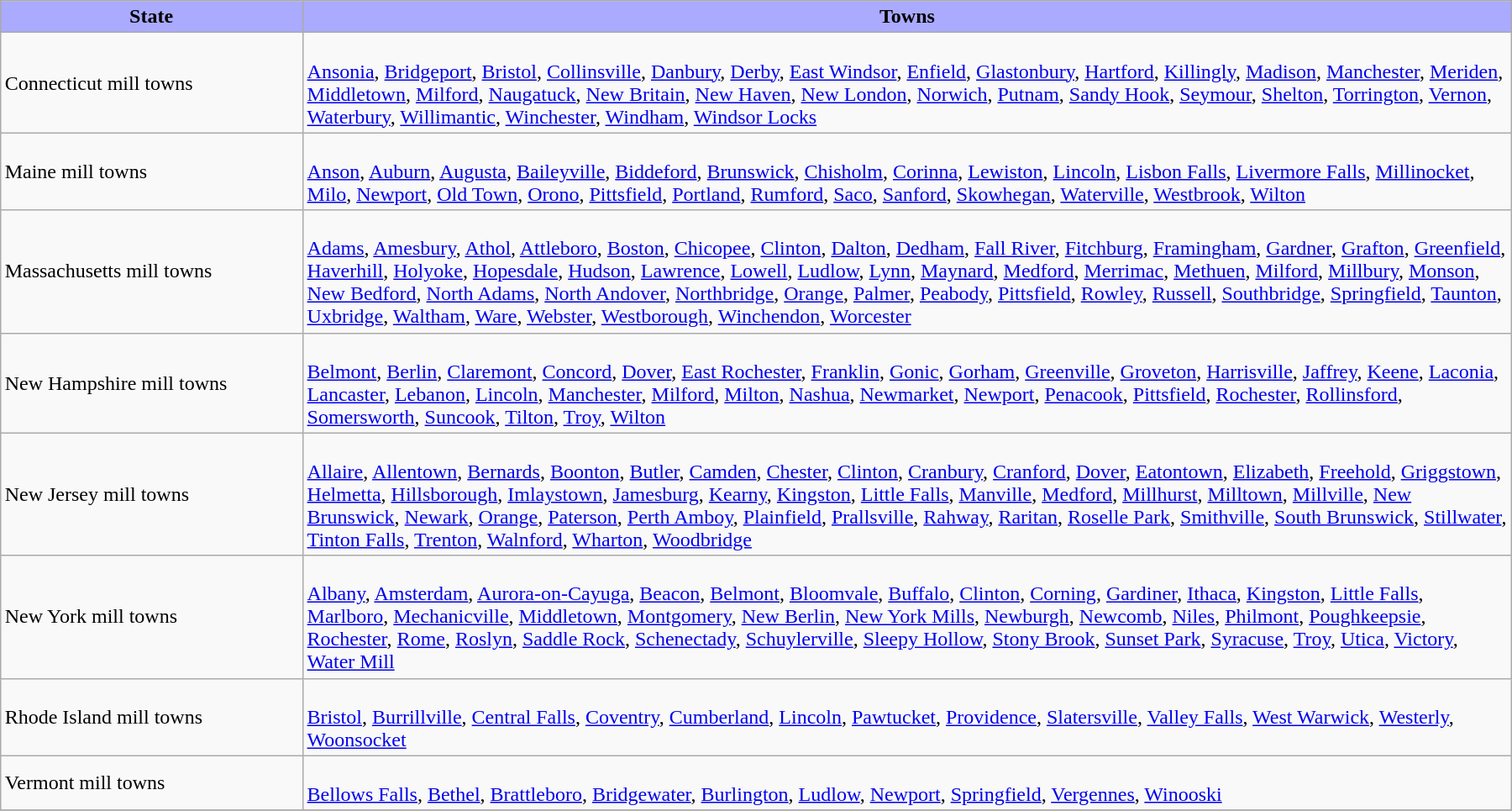<table class="wikitable" style="margin: 1em auto 1em auto;width: 95%">
<tr>
<th style="background-color: #AAAAFF" width=20%>State</th>
<th style="background-color: #AAAAFF">Towns</th>
</tr>
<tr>
<td>Connecticut mill towns</td>
<td><br><a href='#'>Ansonia</a>, <a href='#'>Bridgeport</a>, <a href='#'>Bristol</a>, <a href='#'>Collinsville</a>, <a href='#'>Danbury</a>, <a href='#'>Derby</a>, <a href='#'>East Windsor</a>, <a href='#'>Enfield</a>, <a href='#'>Glastonbury</a>, <a href='#'>Hartford</a>, <a href='#'>Killingly</a>, <a href='#'>Madison</a>, <a href='#'>Manchester</a>, <a href='#'>Meriden</a>, <a href='#'>Middletown</a>, <a href='#'>Milford</a>, <a href='#'>Naugatuck</a>, <a href='#'>New Britain</a>, <a href='#'>New Haven</a>, <a href='#'>New London</a>, <a href='#'>Norwich</a>, <a href='#'>Putnam</a>, <a href='#'>Sandy Hook</a>, <a href='#'>Seymour</a>, <a href='#'>Shelton</a>, <a href='#'>Torrington</a>, <a href='#'>Vernon</a>, <a href='#'>Waterbury</a>, <a href='#'>Willimantic</a>, <a href='#'>Winchester</a>, <a href='#'>Windham</a>, <a href='#'>Windsor Locks</a></td>
</tr>
<tr>
<td>Maine mill towns</td>
<td><br><a href='#'>Anson</a>, <a href='#'>Auburn</a>, <a href='#'>Augusta</a>, <a href='#'>Baileyville</a>, <a href='#'>Biddeford</a>, <a href='#'>Brunswick</a>, <a href='#'>Chisholm</a>, <a href='#'>Corinna</a>, <a href='#'>Lewiston</a>, <a href='#'>Lincoln</a>, <a href='#'>Lisbon Falls</a>, <a href='#'>Livermore Falls</a>, <a href='#'>Millinocket</a>, <a href='#'>Milo</a>, <a href='#'>Newport</a>, <a href='#'>Old Town</a>, <a href='#'>Orono</a>, <a href='#'>Pittsfield</a>, <a href='#'>Portland</a>, <a href='#'>Rumford</a>, <a href='#'>Saco</a>, <a href='#'>Sanford</a>, <a href='#'>Skowhegan</a>, <a href='#'>Waterville</a>, <a href='#'>Westbrook</a>, <a href='#'>Wilton</a></td>
</tr>
<tr>
<td>Massachusetts mill towns </td>
<td><br><a href='#'>Adams</a>, <a href='#'>Amesbury</a>, <a href='#'>Athol</a>, <a href='#'>Attleboro</a>, <a href='#'>Boston</a>, <a href='#'>Chicopee</a>, <a href='#'>Clinton</a>, <a href='#'>Dalton</a>, <a href='#'>Dedham</a>, <a href='#'>Fall River</a>, <a href='#'>Fitchburg</a>, <a href='#'>Framingham</a>, <a href='#'>Gardner</a>, <a href='#'>Grafton</a>, <a href='#'>Greenfield</a>, <a href='#'>Haverhill</a>, <a href='#'>Holyoke</a>, <a href='#'>Hopesdale</a>, <a href='#'>Hudson</a>, <a href='#'>Lawrence</a>, <a href='#'>Lowell</a>, <a href='#'>Ludlow</a>, <a href='#'>Lynn</a>, <a href='#'>Maynard</a>, <a href='#'>Medford</a>, <a href='#'>Merrimac</a>, <a href='#'>Methuen</a>, <a href='#'>Milford</a>, <a href='#'>Millbury</a>, <a href='#'>Monson</a>, <a href='#'>New Bedford</a>, <a href='#'>North Adams</a>, <a href='#'>North Andover</a>, <a href='#'>Northbridge</a>, <a href='#'>Orange</a>, <a href='#'>Palmer</a>, <a href='#'>Peabody</a>, <a href='#'>Pittsfield</a>, <a href='#'>Rowley</a>, <a href='#'>Russell</a>, <a href='#'>Southbridge</a>, <a href='#'>Springfield</a>, <a href='#'>Taunton</a>, <a href='#'>Uxbridge</a>, <a href='#'>Waltham</a>, <a href='#'>Ware</a>, <a href='#'>Webster</a>, <a href='#'>Westborough</a>, <a href='#'>Winchendon</a>, <a href='#'>Worcester</a></td>
</tr>
<tr>
<td>New Hampshire mill towns</td>
<td><br><a href='#'>Belmont</a>, <a href='#'>Berlin</a>, <a href='#'>Claremont</a>, <a href='#'>Concord</a>, <a href='#'>Dover</a>, <a href='#'>East Rochester</a>, <a href='#'>Franklin</a>, <a href='#'>Gonic</a>, <a href='#'>Gorham</a>, <a href='#'>Greenville</a>, <a href='#'>Groveton</a>, <a href='#'>Harrisville</a>, <a href='#'>Jaffrey</a>, <a href='#'>Keene</a>, <a href='#'>Laconia</a>, <a href='#'>Lancaster</a>, <a href='#'>Lebanon</a>, <a href='#'>Lincoln</a>, <a href='#'>Manchester</a>, <a href='#'>Milford</a>, <a href='#'>Milton</a>, <a href='#'>Nashua</a>, <a href='#'>Newmarket</a>, <a href='#'>Newport</a>, <a href='#'>Penacook</a>, <a href='#'>Pittsfield</a>, <a href='#'>Rochester</a>, <a href='#'>Rollinsford</a>, <a href='#'>Somersworth</a>, <a href='#'>Suncook</a>, <a href='#'>Tilton</a>, <a href='#'>Troy</a>, <a href='#'>Wilton</a></td>
</tr>
<tr>
<td>New Jersey mill towns</td>
<td><br><a href='#'>Allaire</a>, <a href='#'>Allentown</a>, <a href='#'>Bernards</a>, <a href='#'>Boonton</a>, <a href='#'>Butler</a>, <a href='#'>Camden</a>, <a href='#'>Chester</a>, <a href='#'>Clinton</a>, <a href='#'>Cranbury</a>, <a href='#'>Cranford</a>, <a href='#'>Dover</a>, <a href='#'>Eatontown</a>, <a href='#'>Elizabeth</a>, <a href='#'>Freehold</a>, <a href='#'>Griggstown</a>, <a href='#'>Helmetta</a>, <a href='#'>Hillsborough</a>, <a href='#'>Imlaystown</a>, <a href='#'>Jamesburg</a>, <a href='#'>Kearny</a>, <a href='#'>Kingston</a>, <a href='#'>Little Falls</a>, <a href='#'>Manville</a>, <a href='#'>Medford</a>, <a href='#'>Millhurst</a>, <a href='#'>Milltown</a>, <a href='#'>Millville</a>, <a href='#'>New Brunswick</a>, <a href='#'>Newark</a>, <a href='#'>Orange</a>, <a href='#'>Paterson</a>, <a href='#'>Perth Amboy</a>, <a href='#'>Plainfield</a>, <a href='#'>Prallsville</a>, <a href='#'>Rahway</a>, <a href='#'>Raritan</a>, <a href='#'>Roselle Park</a>, <a href='#'>Smithville</a>, <a href='#'>South Brunswick</a>, <a href='#'>Stillwater</a>, <a href='#'>Tinton Falls</a>, <a href='#'>Trenton</a>, <a href='#'>Walnford</a>, <a href='#'>Wharton</a>, <a href='#'>Woodbridge</a></td>
</tr>
<tr>
<td>New York mill towns</td>
<td><br><a href='#'>Albany</a>, <a href='#'>Amsterdam</a>, <a href='#'>Aurora-on-Cayuga</a>, <a href='#'>Beacon</a>, <a href='#'>Belmont</a>, <a href='#'>Bloomvale</a>, <a href='#'>Buffalo</a>, <a href='#'>Clinton</a>, <a href='#'>Corning</a>, <a href='#'>Gardiner</a>, <a href='#'>Ithaca</a>, <a href='#'>Kingston</a>, <a href='#'>Little Falls</a>, <a href='#'>Marlboro</a>, <a href='#'>Mechanicville</a>, <a href='#'>Middletown</a>, <a href='#'>Montgomery</a>, <a href='#'>New Berlin</a>, <a href='#'>New York Mills</a>, <a href='#'>Newburgh</a>, <a href='#'>Newcomb</a>, <a href='#'>Niles</a>, <a href='#'>Philmont</a>, <a href='#'>Poughkeepsie</a>, <a href='#'>Rochester</a>, <a href='#'>Rome</a>, <a href='#'>Roslyn</a>, <a href='#'>Saddle Rock</a>, <a href='#'>Schenectady</a>, <a href='#'>Schuylerville</a>, <a href='#'>Sleepy Hollow</a>, <a href='#'>Stony Brook</a>, <a href='#'>Sunset Park</a>, <a href='#'>Syracuse</a>, <a href='#'>Troy</a>, <a href='#'>Utica</a>, <a href='#'>Victory</a>, <a href='#'>Water Mill</a></td>
</tr>
<tr>
<td>Rhode Island mill towns</td>
<td><br><a href='#'>Bristol</a>, <a href='#'>Burrillville</a>, <a href='#'>Central Falls</a>, <a href='#'>Coventry</a>, <a href='#'>Cumberland</a>, <a href='#'>Lincoln</a>, <a href='#'>Pawtucket</a>, <a href='#'>Providence</a>, <a href='#'>Slatersville</a>, <a href='#'>Valley Falls</a>, <a href='#'>West Warwick</a>, <a href='#'>Westerly</a>, <a href='#'>Woonsocket</a></td>
</tr>
<tr>
<td>Vermont mill towns</td>
<td><br><a href='#'>Bellows Falls</a>, <a href='#'>Bethel</a>, <a href='#'>Brattleboro</a>, <a href='#'>Bridgewater</a>, <a href='#'>Burlington</a>, <a href='#'>Ludlow</a>, <a href='#'>Newport</a>, <a href='#'>Springfield</a>, <a href='#'>Vergennes</a>, <a href='#'>Winooski</a></td>
</tr>
<tr>
</tr>
</table>
